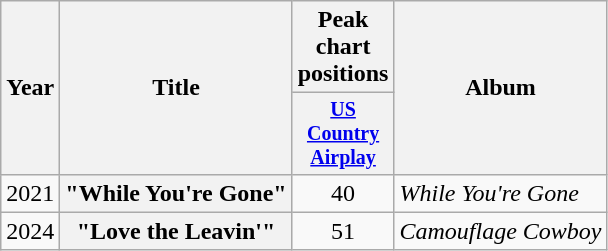<table class="wikitable plainrowheaders" style="text-align:center;">
<tr>
<th scope="col" rowspan="2">Year</th>
<th scope="col" rowspan="2">Title</th>
<th scope="col" colspan="1">Peak chart positions</th>
<th scope="col" rowspan="2">Album</th>
</tr>
<tr style="font-size:smaller;">
<th scope="col" width="3em;font-size:90%"><a href='#'>US Country Airplay</a><br></th>
</tr>
<tr>
<td>2021</td>
<th scope="row">"While You're Gone"</th>
<td>40</td>
<td align="left"><em>While You're Gone</em></td>
</tr>
<tr>
<td>2024</td>
<th scope="row">"Love the Leavin'"</th>
<td>51</td>
<td align="left"><em>Camouflage Cowboy</em></td>
</tr>
</table>
